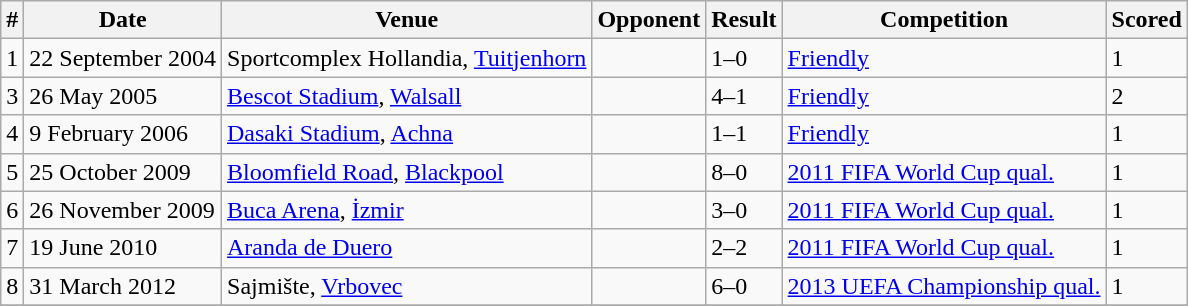<table class="wikitable">
<tr>
<th>#</th>
<th>Date</th>
<th>Venue</th>
<th>Opponent</th>
<th>Result</th>
<th>Competition</th>
<th>Scored</th>
</tr>
<tr>
<td>1</td>
<td>22 September 2004</td>
<td>Sportcomplex Hollandia, <a href='#'>Tuitjenhorn</a></td>
<td></td>
<td>1–0</td>
<td><a href='#'>Friendly</a></td>
<td>1</td>
</tr>
<tr>
<td>3</td>
<td>26 May 2005</td>
<td><a href='#'>Bescot Stadium</a>, <a href='#'>Walsall</a></td>
<td></td>
<td>4–1</td>
<td><a href='#'>Friendly</a></td>
<td>2</td>
</tr>
<tr>
<td>4</td>
<td>9 February 2006</td>
<td><a href='#'>Dasaki Stadium</a>, <a href='#'>Achna</a></td>
<td></td>
<td>1–1</td>
<td><a href='#'>Friendly</a></td>
<td>1</td>
</tr>
<tr>
<td>5</td>
<td>25 October 2009</td>
<td><a href='#'>Bloomfield Road</a>, <a href='#'>Blackpool</a></td>
<td></td>
<td>8–0</td>
<td><a href='#'>2011 FIFA World Cup qual.</a></td>
<td>1</td>
</tr>
<tr>
<td>6</td>
<td>26 November 2009</td>
<td><a href='#'>Buca Arena</a>, <a href='#'>İzmir</a></td>
<td></td>
<td>3–0</td>
<td><a href='#'>2011 FIFA World Cup qual.</a></td>
<td>1</td>
</tr>
<tr>
<td>7</td>
<td>19 June 2010</td>
<td><a href='#'>Aranda de Duero</a></td>
<td></td>
<td>2–2</td>
<td><a href='#'>2011 FIFA World Cup qual.</a></td>
<td>1</td>
</tr>
<tr>
<td>8</td>
<td>31 March 2012</td>
<td>Sajmište, <a href='#'>Vrbovec</a></td>
<td></td>
<td>6–0</td>
<td><a href='#'>2013 UEFA Championship qual.</a></td>
<td>1</td>
</tr>
<tr>
</tr>
</table>
